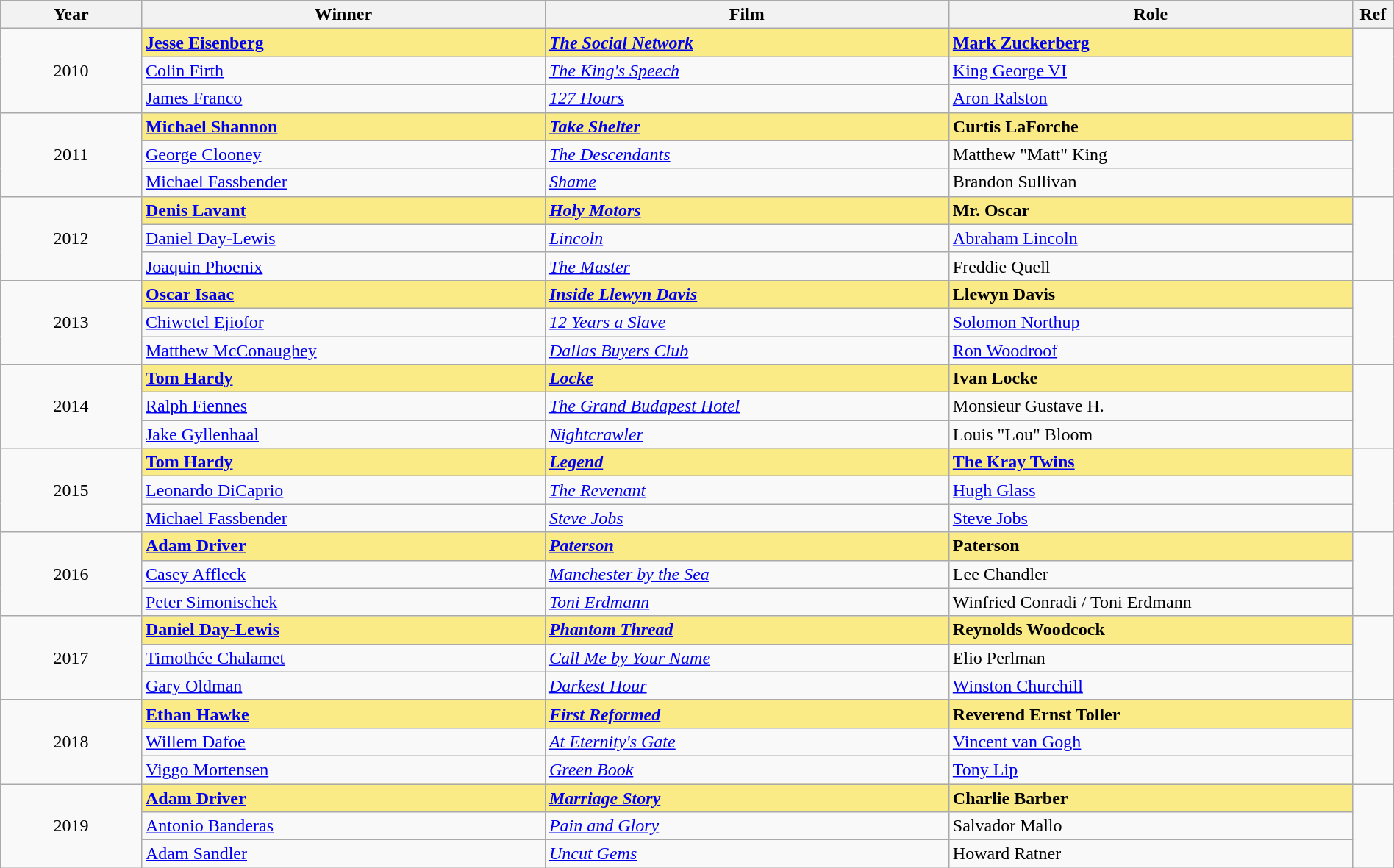<table class="wikitable" width="100%" cellpadding="5">
<tr>
<th width="100"><strong>Year</strong></th>
<th width="300"><strong>Winner</strong></th>
<th width="300"><strong>Film</strong></th>
<th width="300"><strong>Role</strong></th>
<th width="15"><strong>Ref</strong></th>
</tr>
<tr>
<td rowspan="3" style="text-align:center;">2010</td>
<td style="background:#FAEB86;"><strong><a href='#'>Jesse Eisenberg</a></strong></td>
<td style="background:#FAEB86;"><strong><em><a href='#'>The Social Network</a></em></strong></td>
<td style="background:#FAEB86;"><strong><a href='#'>Mark Zuckerberg</a></strong></td>
<td rowspan=3></td>
</tr>
<tr>
<td><a href='#'>Colin Firth</a></td>
<td><em><a href='#'>The King's Speech</a></em></td>
<td><a href='#'>King George VI</a></td>
</tr>
<tr>
<td><a href='#'>James Franco</a></td>
<td><em><a href='#'>127 Hours</a></em></td>
<td><a href='#'>Aron Ralston</a></td>
</tr>
<tr>
<td rowspan="3" style="text-align:center;">2011</td>
<td style="background:#FAEB86;"><strong><a href='#'>Michael Shannon</a></strong></td>
<td style="background:#FAEB86;"><strong><em><a href='#'>Take Shelter</a></em></strong></td>
<td style="background:#FAEB86;"><strong>Curtis LaForche</strong></td>
<td rowspan=3></td>
</tr>
<tr>
<td><a href='#'>George Clooney</a></td>
<td><em><a href='#'>The Descendants</a></em></td>
<td>Matthew "Matt" King</td>
</tr>
<tr>
<td><a href='#'>Michael Fassbender</a></td>
<td><em><a href='#'>Shame</a></em></td>
<td>Brandon Sullivan</td>
</tr>
<tr>
<td rowspan="3" style="text-align:center;">2012</td>
<td style="background:#FAEB86;"><strong><a href='#'>Denis Lavant</a></strong></td>
<td style="background:#FAEB86;"><strong><em><a href='#'>Holy Motors</a></em></strong></td>
<td style="background:#FAEB86;"><strong>Mr. Oscar</strong></td>
<td rowspan=3></td>
</tr>
<tr>
<td><a href='#'>Daniel Day-Lewis</a></td>
<td><em><a href='#'>Lincoln</a></em></td>
<td><a href='#'>Abraham Lincoln</a></td>
</tr>
<tr>
<td><a href='#'>Joaquin Phoenix</a></td>
<td><em><a href='#'>The Master</a></em></td>
<td>Freddie Quell</td>
</tr>
<tr>
<td rowspan="3" style="text-align:center;">2013</td>
<td style="background:#FAEB86;"><strong><a href='#'>Oscar Isaac</a></strong></td>
<td style="background:#FAEB86;"><strong><em><a href='#'>Inside Llewyn Davis</a></em></strong></td>
<td style="background:#FAEB86;"><strong>Llewyn Davis</strong></td>
<td rowspan=3></td>
</tr>
<tr>
<td><a href='#'>Chiwetel Ejiofor</a></td>
<td><em><a href='#'>12 Years a Slave</a></em></td>
<td><a href='#'>Solomon Northup</a></td>
</tr>
<tr>
<td><a href='#'>Matthew McConaughey</a></td>
<td><em><a href='#'>Dallas Buyers Club</a></em></td>
<td><a href='#'>Ron Woodroof</a></td>
</tr>
<tr>
<td rowspan="3" style="text-align:center;">2014</td>
<td style="background:#FAEB86;"><strong><a href='#'>Tom Hardy</a></strong></td>
<td style="background:#FAEB86;"><strong><em><a href='#'>Locke</a></em></strong></td>
<td style="background:#FAEB86;"><strong>Ivan Locke</strong></td>
<td rowspan=3></td>
</tr>
<tr>
<td><a href='#'>Ralph Fiennes</a></td>
<td><em><a href='#'>The Grand Budapest Hotel</a></em></td>
<td>Monsieur Gustave H.</td>
</tr>
<tr>
<td><a href='#'>Jake Gyllenhaal</a></td>
<td><em><a href='#'>Nightcrawler</a></em></td>
<td>Louis "Lou" Bloom</td>
</tr>
<tr>
<td rowspan="3" style="text-align:center;">2015</td>
<td style="background:#FAEB86;"><strong><a href='#'>Tom Hardy</a></strong></td>
<td style="background:#FAEB86;"><strong><em><a href='#'>Legend</a></em></strong></td>
<td style="background:#FAEB86;"><strong><a href='#'>The Kray Twins</a></strong></td>
<td rowspan=3></td>
</tr>
<tr>
<td><a href='#'>Leonardo DiCaprio</a></td>
<td><em><a href='#'>The Revenant</a></em></td>
<td><a href='#'>Hugh Glass</a></td>
</tr>
<tr>
<td><a href='#'>Michael Fassbender</a></td>
<td><em><a href='#'>Steve Jobs</a></em></td>
<td><a href='#'>Steve Jobs</a></td>
</tr>
<tr>
<td rowspan="3" style="text-align:center;">2016</td>
<td style="background:#FAEB86;"><strong><a href='#'>Adam Driver</a></strong></td>
<td style="background:#FAEB86;"><strong><em><a href='#'>Paterson</a></em></strong></td>
<td style="background:#FAEB86;"><strong>Paterson</strong></td>
<td rowspan=3></td>
</tr>
<tr>
<td><a href='#'>Casey Affleck</a></td>
<td><em><a href='#'>Manchester by the Sea</a></em></td>
<td>Lee Chandler</td>
</tr>
<tr>
<td><a href='#'>Peter Simonischek</a></td>
<td><em><a href='#'>Toni Erdmann</a></em></td>
<td>Winfried Conradi / Toni Erdmann</td>
</tr>
<tr>
<td rowspan="3" style="text-align:center;">2017</td>
<td style="background:#FAEB86;"><strong><a href='#'>Daniel Day-Lewis</a></strong></td>
<td style="background:#FAEB86;"><strong><em><a href='#'>Phantom Thread</a></em></strong></td>
<td style="background:#FAEB86;"><strong>Reynolds Woodcock</strong></td>
<td rowspan=3></td>
</tr>
<tr>
<td><a href='#'>Timothée Chalamet</a></td>
<td><em><a href='#'>Call Me by Your Name</a></em></td>
<td>Elio Perlman</td>
</tr>
<tr>
<td><a href='#'>Gary Oldman</a></td>
<td><em><a href='#'>Darkest Hour</a></em></td>
<td><a href='#'>Winston Churchill</a></td>
</tr>
<tr>
<td rowspan="3" style="text-align:center;">2018</td>
<td style="background:#FAEB86;"><strong><a href='#'>Ethan Hawke</a></strong></td>
<td style="background:#FAEB86;"><strong><em><a href='#'>First Reformed</a></em></strong></td>
<td style="background:#FAEB86;"><strong>Reverend Ernst Toller</strong></td>
<td rowspan=3></td>
</tr>
<tr>
<td><a href='#'>Willem Dafoe</a></td>
<td><em><a href='#'>At Eternity's Gate</a></em></td>
<td><a href='#'>Vincent van Gogh</a></td>
</tr>
<tr>
<td><a href='#'>Viggo Mortensen</a></td>
<td><em><a href='#'>Green Book</a></em></td>
<td><a href='#'>Tony Lip</a></td>
</tr>
<tr>
<td rowspan="3" style="text-align:center;">2019</td>
<td style="background:#FAEB86;"><strong><a href='#'>Adam Driver</a></strong></td>
<td style="background:#FAEB86;"><strong><em><a href='#'>Marriage Story</a></em></strong></td>
<td style="background:#FAEB86;"><strong>Charlie Barber</strong></td>
<td rowspan=3></td>
</tr>
<tr>
<td><a href='#'>Antonio Banderas</a></td>
<td><em><a href='#'>Pain and Glory</a></em></td>
<td>Salvador Mallo</td>
</tr>
<tr>
<td><a href='#'>Adam Sandler</a></td>
<td><em><a href='#'>Uncut Gems</a></em></td>
<td>Howard Ratner</td>
</tr>
</table>
